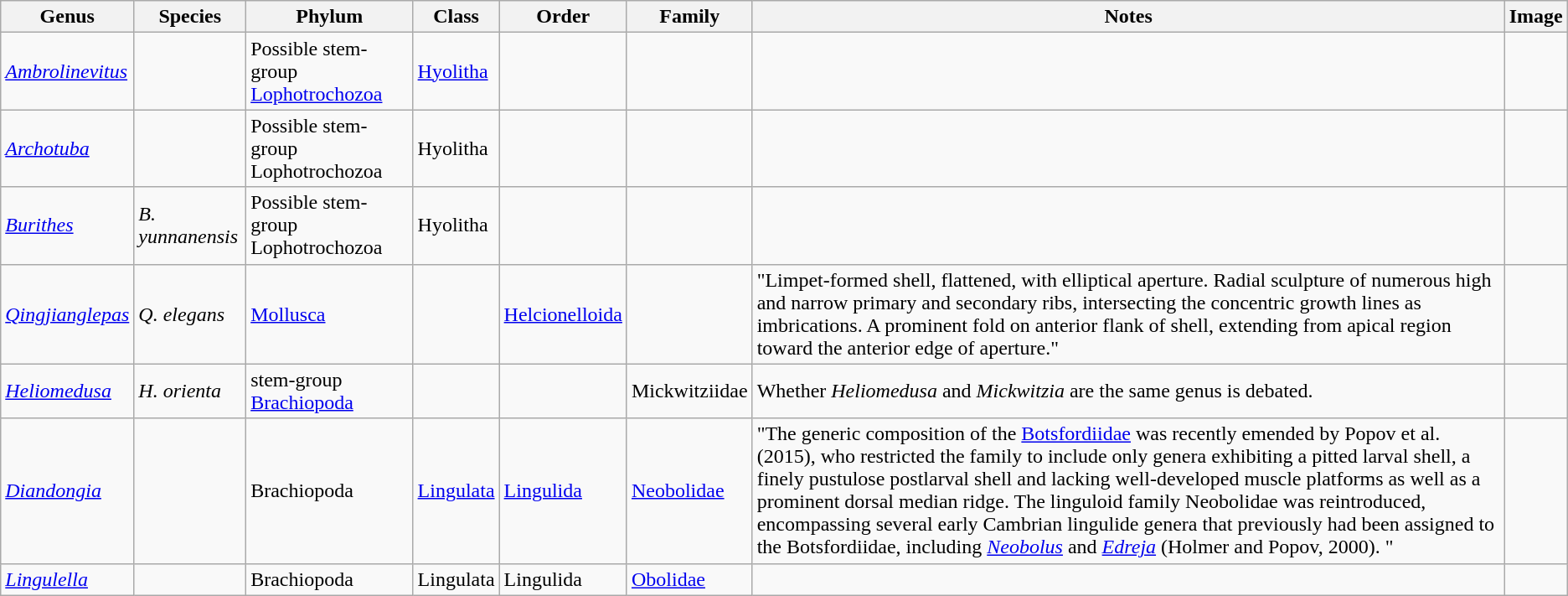<table class="wikitable">
<tr>
<th>Genus</th>
<th>Species</th>
<th>Phylum</th>
<th>Class</th>
<th>Order</th>
<th>Family</th>
<th>Notes</th>
<th>Image</th>
</tr>
<tr>
<td><em><a href='#'>Ambrolinevitus</a></em></td>
<td></td>
<td>Possible stem-group <a href='#'>Lophotrochozoa</a></td>
<td><a href='#'>Hyolitha</a></td>
<td></td>
<td></td>
<td></td>
<td></td>
</tr>
<tr>
<td><em><a href='#'>Archotuba</a></em></td>
<td></td>
<td>Possible stem-group Lophotrochozoa</td>
<td>Hyolitha</td>
<td></td>
<td></td>
<td></td>
<td></td>
</tr>
<tr>
<td><em><a href='#'>Burithes</a></em></td>
<td><em>B. yunnanensis</em></td>
<td>Possible stem-group Lophotrochozoa</td>
<td>Hyolitha</td>
<td></td>
<td></td>
<td></td>
<td></td>
</tr>
<tr>
<td><em><a href='#'>Qingjianglepas</a></em></td>
<td><em>Q. elegans</em></td>
<td><a href='#'>Mollusca</a></td>
<td></td>
<td><a href='#'>Helcionelloida</a></td>
<td></td>
<td>"Limpet-formed shell, flattened, with elliptical aperture. Radial sculpture of numerous high and narrow primary and secondary ribs, intersecting the concentric growth lines as imbrications. A prominent fold on anterior flank of shell, extending from apical region toward the anterior edge of aperture."</td>
<td></td>
</tr>
<tr>
<td><em><a href='#'>Heliomedusa</a></em></td>
<td><em>H. orienta</em></td>
<td>stem-group <a href='#'>Brachiopoda</a></td>
<td></td>
<td></td>
<td>Mickwitziidae</td>
<td>Whether <em>Heliomedusa</em> and <em>Mickwitzia</em> are the same genus is debated.</td>
<td></td>
</tr>
<tr>
<td><em><a href='#'>Diandongia</a></em></td>
<td></td>
<td>Brachiopoda</td>
<td><a href='#'>Lingulata</a></td>
<td><a href='#'>Lingulida</a></td>
<td><a href='#'>Neobolidae</a></td>
<td>"The generic composition of the <a href='#'>Botsfordiidae</a> was recently emended by Popov et al. (2015), who restricted the family to include only genera exhibiting a pitted larval shell, a finely pustulose postlarval shell and lacking well-developed muscle platforms as well as a prominent dorsal median ridge. The linguloid family Neobolidae was reintroduced, encompassing several early Cambrian lingulide genera that previously had been assigned to the Botsfordiidae, including <em><a href='#'>Neobolus</a></em> and <em><a href='#'>Edreja</a></em> (Holmer and Popov, 2000). "</td>
<td></td>
</tr>
<tr>
<td><em><a href='#'>Lingulella</a></em></td>
<td></td>
<td>Brachiopoda</td>
<td>Lingulata</td>
<td>Lingulida</td>
<td><a href='#'>Obolidae</a></td>
<td></td>
<td></td>
</tr>
</table>
